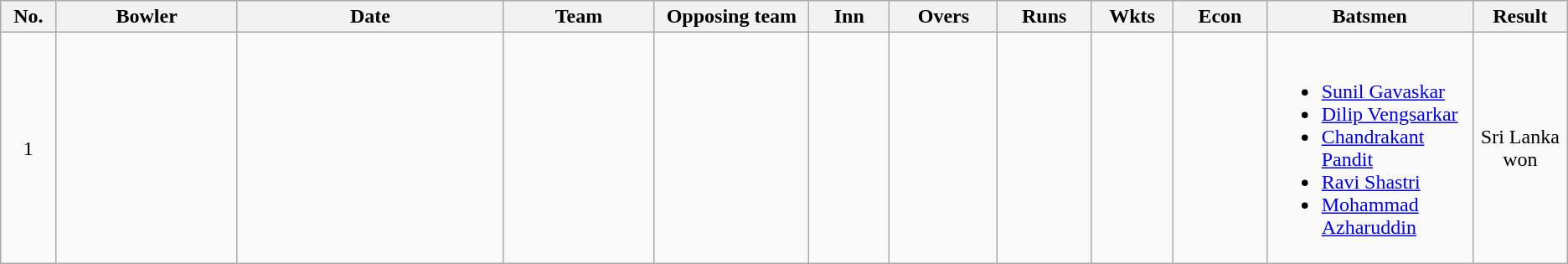<table class="wikitable sortable" style="font-size: 100%">
<tr align=center>
<th scope="col" width="38">No.</th>
<th scope="col" width="145">Bowler</th>
<th scope="col" width="220">Date</th>
<th scope="col" width="120">Team</th>
<th scope="col" width="120">Opposing team</th>
<th scope="col" width="60">Inn</th>
<th scope="col" width="82">Overs</th>
<th scope="col" width="70">Runs</th>
<th scope="col" width="60">Wkts</th>
<th scope="col" width="70">Econ</th>
<th scope="col" width="160" class="unsortable">Batsmen</th>
<th scope="col" width="70">Result</th>
</tr>
<tr align=center>
<td scope="row">1</td>
<td></td>
<td></td>
<td></td>
<td></td>
<td></td>
<td></td>
<td></td>
<td></td>
<td></td>
<td align=left><br><ul><li><a href='#'>Sunil Gavaskar</a></li><li><a href='#'>Dilip Vengsarkar</a></li><li><a href='#'>Chandrakant Pandit</a></li><li><a href='#'>Ravi Shastri</a></li><li><a href='#'>Mohammad Azharuddin</a></li></ul></td>
<td>Sri Lanka won</td>
</tr>
</table>
